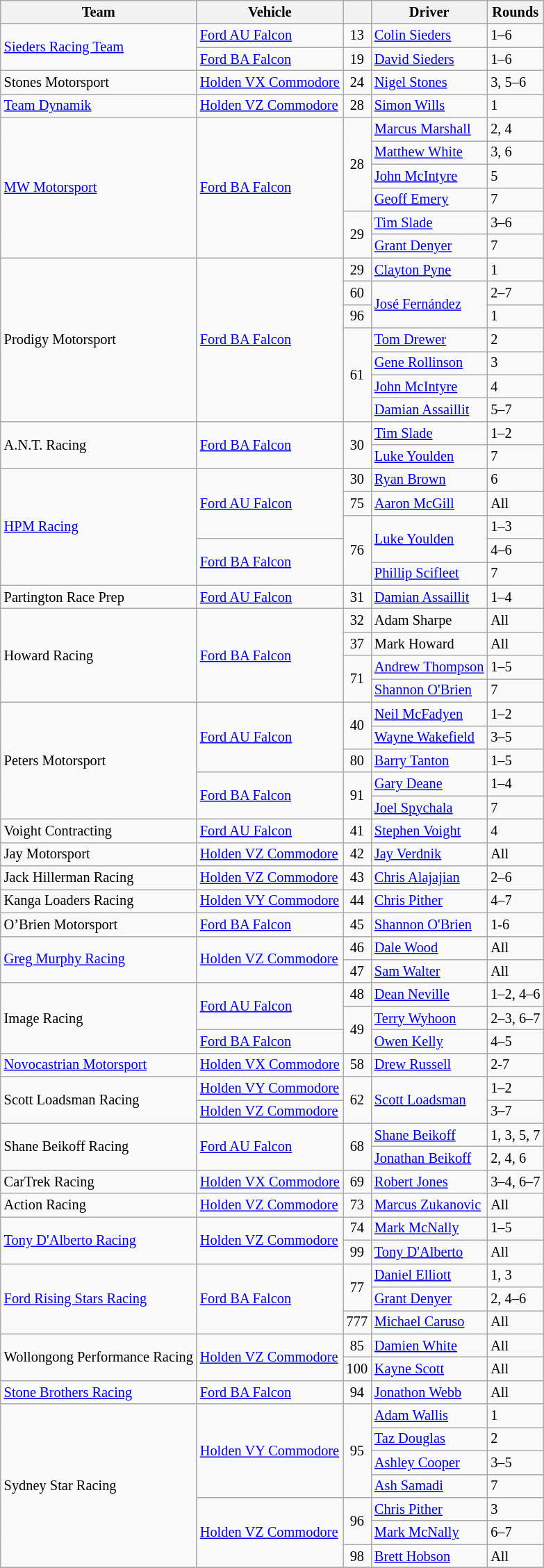<table class="wikitable" style="font-size: 85%;">
<tr>
<th>Team</th>
<th>Vehicle</th>
<th valign="middle"></th>
<th>Driver</th>
<th>Rounds</th>
</tr>
<tr>
<td rowspan=2><a href='#'>Sieders Racing Team</a></td>
<td><a href='#'>Ford AU Falcon</a></td>
<td align="middle">13</td>
<td> <a href='#'>Colin Sieders</a></td>
<td>1–6</td>
</tr>
<tr>
<td><a href='#'>Ford BA Falcon</a></td>
<td align="middle">19</td>
<td> <a href='#'>David Sieders</a></td>
<td>1–6</td>
</tr>
<tr>
<td>Stones Motorsport</td>
<td><a href='#'>Holden VX Commodore</a></td>
<td align="middle">24</td>
<td> <a href='#'>Nigel Stones</a></td>
<td>3, 5–6</td>
</tr>
<tr>
<td><a href='#'>Team Dynamik</a></td>
<td><a href='#'>Holden VZ Commodore</a></td>
<td align="middle">28</td>
<td> <a href='#'>Simon Wills</a></td>
<td>1</td>
</tr>
<tr>
<td rowspan=6><a href='#'>MW Motorsport</a></td>
<td rowspan=6><a href='#'>Ford BA Falcon</a></td>
<td align="middle" rowspan=4>28</td>
<td> <a href='#'>Marcus Marshall</a></td>
<td>2, 4</td>
</tr>
<tr>
<td> <a href='#'>Matthew White</a></td>
<td>3, 6</td>
</tr>
<tr>
<td> <a href='#'>John McIntyre</a></td>
<td>5</td>
</tr>
<tr>
<td> <a href='#'>Geoff Emery</a></td>
<td>7</td>
</tr>
<tr>
<td align="middle" rowspan=2>29</td>
<td> <a href='#'>Tim Slade</a></td>
<td>3–6</td>
</tr>
<tr>
<td> <a href='#'>Grant Denyer</a></td>
<td>7</td>
</tr>
<tr>
<td rowspan=7>Prodigy Motorsport</td>
<td rowspan=7><a href='#'>Ford BA Falcon</a></td>
<td align="middle">29</td>
<td> <a href='#'>Clayton Pyne</a></td>
<td>1</td>
</tr>
<tr>
<td align="middle">60</td>
<td rowspan=2> <a href='#'>José Fernández</a></td>
<td>2–7</td>
</tr>
<tr>
<td align="middle">96</td>
<td>1</td>
</tr>
<tr>
<td align="middle" rowspan=4>61</td>
<td> <a href='#'>Tom Drewer</a></td>
<td>2</td>
</tr>
<tr>
<td> <a href='#'>Gene Rollinson</a></td>
<td>3</td>
</tr>
<tr>
<td> <a href='#'>John McIntyre</a></td>
<td>4</td>
</tr>
<tr>
<td> <a href='#'>Damian Assaillit</a></td>
<td>5–7</td>
</tr>
<tr>
<td rowspan=2>A.N.T. Racing</td>
<td rowspan=2><a href='#'>Ford BA Falcon</a></td>
<td align="middle" rowspan=2>30</td>
<td> <a href='#'>Tim Slade</a></td>
<td>1–2</td>
</tr>
<tr>
<td> <a href='#'>Luke Youlden</a></td>
<td>7</td>
</tr>
<tr>
<td rowspan=5><a href='#'>HPM Racing</a></td>
<td rowspan=3><a href='#'>Ford AU Falcon</a></td>
<td align="middle">30</td>
<td> <a href='#'>Ryan Brown</a></td>
<td>6</td>
</tr>
<tr>
<td align="middle">75</td>
<td> <a href='#'>Aaron McGill</a></td>
<td>All</td>
</tr>
<tr>
<td align="middle" rowspan=3>76</td>
<td rowspan=2> <a href='#'>Luke Youlden</a></td>
<td>1–3</td>
</tr>
<tr>
<td rowspan=2><a href='#'>Ford BA Falcon</a></td>
<td>4–6</td>
</tr>
<tr>
<td> <a href='#'>Phillip Scifleet</a></td>
<td>7</td>
</tr>
<tr>
<td>Partington Race Prep</td>
<td><a href='#'>Ford AU Falcon</a></td>
<td align="middle">31</td>
<td> <a href='#'>Damian Assaillit</a></td>
<td>1–4</td>
</tr>
<tr>
<td rowspan=4>Howard Racing</td>
<td rowspan=4><a href='#'>Ford BA Falcon</a></td>
<td align="middle">32</td>
<td> Adam Sharpe</td>
<td>All</td>
</tr>
<tr>
<td align="middle">37</td>
<td> Mark Howard</td>
<td>All</td>
</tr>
<tr>
<td align="middle" rowspan=2>71</td>
<td> <a href='#'>Andrew Thompson</a></td>
<td>1–5</td>
</tr>
<tr>
<td> <a href='#'>Shannon O'Brien</a></td>
<td>7</td>
</tr>
<tr>
<td rowspan=5>Peters Motorsport</td>
<td rowspan=3><a href='#'>Ford AU Falcon</a></td>
<td align="middle" rowspan=2>40</td>
<td> <a href='#'>Neil McFadyen</a></td>
<td>1–2</td>
</tr>
<tr>
<td> <a href='#'>Wayne Wakefield</a></td>
<td>3–5</td>
</tr>
<tr>
<td align="middle">80</td>
<td> <a href='#'>Barry Tanton</a></td>
<td>1–5</td>
</tr>
<tr>
<td rowspan=2><a href='#'>Ford BA Falcon</a></td>
<td align="middle" rowspan=2>91</td>
<td> <a href='#'>Gary Deane</a></td>
<td>1–4</td>
</tr>
<tr>
<td> <a href='#'>Joel Spychala</a></td>
<td>7</td>
</tr>
<tr>
<td>Voight Contracting</td>
<td><a href='#'>Ford AU Falcon</a></td>
<td align="middle">41</td>
<td> <a href='#'>Stephen Voight</a></td>
<td>4</td>
</tr>
<tr>
<td>Jay Motorsport</td>
<td><a href='#'>Holden VZ Commodore</a></td>
<td align="middle">42</td>
<td> <a href='#'>Jay Verdnik</a></td>
<td>All</td>
</tr>
<tr>
<td>Jack Hillerman Racing</td>
<td><a href='#'>Holden VZ Commodore</a></td>
<td align="middle">43</td>
<td> <a href='#'>Chris Alajajian</a></td>
<td>2–6</td>
</tr>
<tr>
<td>Kanga Loaders Racing</td>
<td><a href='#'>Holden VY Commodore</a></td>
<td align="middle">44</td>
<td> <a href='#'>Chris Pither</a></td>
<td>4–7</td>
</tr>
<tr>
<td>O’Brien Motorsport</td>
<td><a href='#'>Ford BA Falcon</a></td>
<td align="middle">45</td>
<td> <a href='#'>Shannon O'Brien</a></td>
<td>1-6</td>
</tr>
<tr>
<td rowspan=2><a href='#'>Greg Murphy Racing</a></td>
<td rowspan=2><a href='#'>Holden VZ Commodore</a></td>
<td align="middle">46</td>
<td> <a href='#'>Dale Wood</a></td>
<td>All</td>
</tr>
<tr>
<td align="middle">47</td>
<td> <a href='#'>Sam Walter</a></td>
<td>All</td>
</tr>
<tr>
<td rowspan=3>Image Racing</td>
<td rowspan=2><a href='#'>Ford AU Falcon</a></td>
<td align="middle">48</td>
<td> <a href='#'>Dean Neville</a></td>
<td>1–2, 4–6</td>
</tr>
<tr>
<td align="middle" rowspan=2>49</td>
<td> <a href='#'>Terry Wyhoon</a></td>
<td>2–3, 6–7</td>
</tr>
<tr>
<td><a href='#'>Ford BA Falcon</a></td>
<td> <a href='#'>Owen Kelly</a></td>
<td>4–5</td>
</tr>
<tr>
<td><a href='#'>Novocastrian Motorsport</a></td>
<td><a href='#'>Holden VX Commodore</a></td>
<td align="middle">58</td>
<td> <a href='#'>Drew Russell</a></td>
<td>2-7</td>
</tr>
<tr>
<td rowspan=2>Scott Loadsman Racing</td>
<td><a href='#'>Holden VY Commodore</a></td>
<td align="middle" rowspan=2>62</td>
<td rowspan=2> <a href='#'>Scott Loadsman</a></td>
<td>1–2</td>
</tr>
<tr>
<td><a href='#'>Holden VZ Commodore</a></td>
<td>3–7</td>
</tr>
<tr>
<td rowspan=2>Shane Beikoff Racing</td>
<td rowspan=2><a href='#'>Ford AU Falcon</a></td>
<td align="middle" rowspan=2>68</td>
<td> <a href='#'>Shane Beikoff</a></td>
<td>1, 3, 5, 7</td>
</tr>
<tr>
<td> <a href='#'>Jonathan Beikoff</a></td>
<td>2, 4, 6</td>
</tr>
<tr>
<td>CarTrek Racing</td>
<td><a href='#'>Holden VX Commodore</a></td>
<td align="middle">69</td>
<td> <a href='#'>Robert Jones</a></td>
<td>3–4, 6–7</td>
</tr>
<tr>
<td>Action Racing</td>
<td><a href='#'>Holden VZ Commodore</a></td>
<td align="middle">73</td>
<td> <a href='#'>Marcus Zukanovic</a></td>
<td>All</td>
</tr>
<tr>
<td rowspan=2><a href='#'>Tony D'Alberto Racing</a></td>
<td rowspan=2><a href='#'>Holden VZ Commodore</a></td>
<td align="middle">74</td>
<td> <a href='#'>Mark McNally</a></td>
<td>1–5</td>
</tr>
<tr>
<td align="middle">99</td>
<td> <a href='#'>Tony D'Alberto</a></td>
<td>All</td>
</tr>
<tr>
<td rowspan=3><a href='#'>Ford Rising Stars Racing</a></td>
<td rowspan=3><a href='#'>Ford BA Falcon</a></td>
<td align="middle" rowspan=2>77</td>
<td> <a href='#'>Daniel Elliott</a></td>
<td>1, 3</td>
</tr>
<tr>
<td> <a href='#'>Grant Denyer</a></td>
<td>2, 4–6</td>
</tr>
<tr>
<td align="middle">777</td>
<td> <a href='#'>Michael Caruso</a></td>
<td>All</td>
</tr>
<tr>
<td rowspan=2>Wollongong Performance Racing</td>
<td rowspan=2><a href='#'>Holden VZ Commodore</a></td>
<td align="middle">85</td>
<td> <a href='#'>Damien White</a></td>
<td>All</td>
</tr>
<tr>
<td align="middle">100</td>
<td> <a href='#'>Kayne Scott</a></td>
<td>All</td>
</tr>
<tr>
<td><a href='#'>Stone Brothers Racing</a></td>
<td><a href='#'>Ford BA Falcon</a></td>
<td align="middle">94</td>
<td> <a href='#'>Jonathon Webb</a></td>
<td>All</td>
</tr>
<tr>
<td rowspan=7>Sydney Star Racing</td>
<td rowspan=4><a href='#'>Holden VY Commodore</a></td>
<td align="middle" rowspan=4>95</td>
<td> <a href='#'>Adam Wallis</a></td>
<td>1</td>
</tr>
<tr>
<td> <a href='#'>Taz Douglas</a></td>
<td>2</td>
</tr>
<tr>
<td> <a href='#'>Ashley Cooper</a></td>
<td>3–5</td>
</tr>
<tr>
<td> <a href='#'>Ash Samadi</a></td>
<td>7</td>
</tr>
<tr>
<td rowspan=3><a href='#'>Holden VZ Commodore</a></td>
<td align="middle" rowspan=2>96</td>
<td> <a href='#'>Chris Pither</a></td>
<td>3</td>
</tr>
<tr>
<td> <a href='#'>Mark McNally</a></td>
<td>6–7</td>
</tr>
<tr>
<td align="middle">98</td>
<td> <a href='#'>Brett Hobson</a></td>
<td>All</td>
</tr>
<tr>
</tr>
</table>
